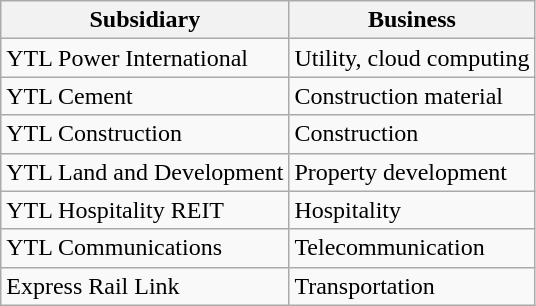<table class="wikitable">
<tr>
<th>Subsidiary</th>
<th>Business</th>
</tr>
<tr>
<td>YTL Power International</td>
<td>Utility, cloud computing</td>
</tr>
<tr>
<td>YTL Cement</td>
<td>Construction material</td>
</tr>
<tr>
<td>YTL Construction</td>
<td>Construction</td>
</tr>
<tr>
<td>YTL Land and Development</td>
<td>Property development</td>
</tr>
<tr>
<td>YTL Hospitality REIT</td>
<td>Hospitality</td>
</tr>
<tr>
<td>YTL Communications</td>
<td>Telecommunication</td>
</tr>
<tr>
<td>Express Rail Link</td>
<td>Transportation</td>
</tr>
</table>
